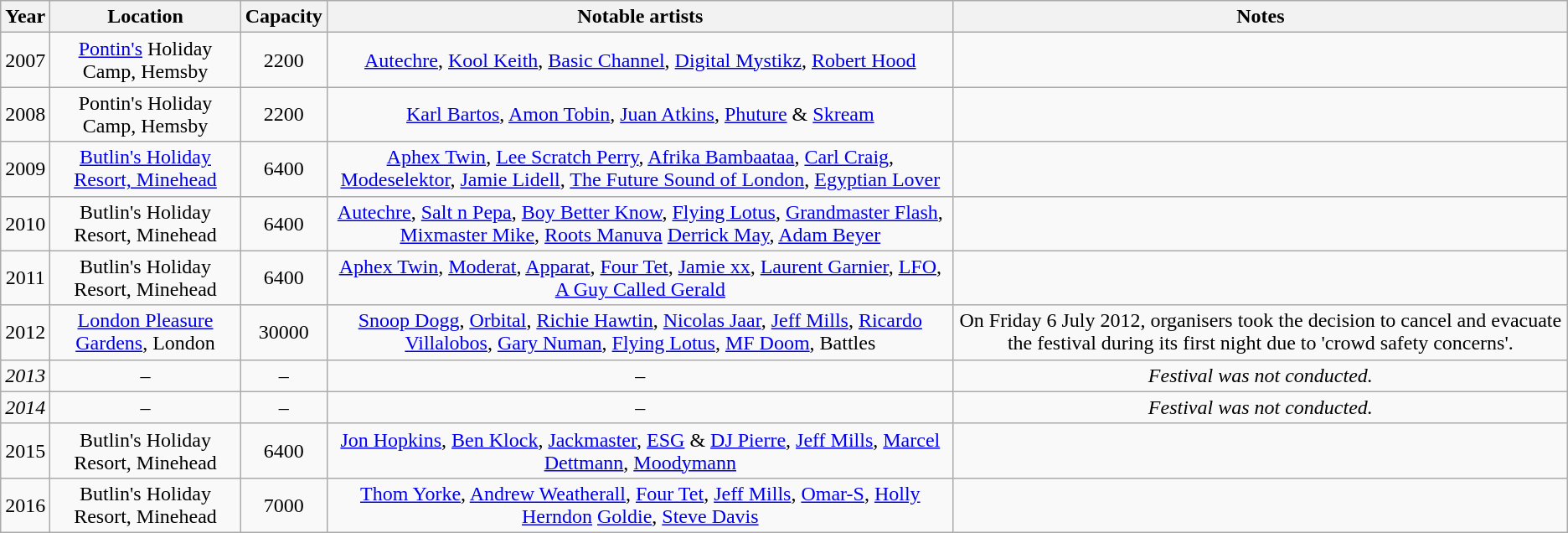<table class="wikitable sortable" style="text-align: center;">
<tr>
<th>Year</th>
<th>Location</th>
<th>Capacity</th>
<th>Notable artists</th>
<th>Notes</th>
</tr>
<tr>
<td>2007</td>
<td><a href='#'>Pontin's</a> Holiday Camp, Hemsby</td>
<td>2200</td>
<td><a href='#'>Autechre</a>, <a href='#'>Kool Keith</a>, <a href='#'>Basic Channel</a>, <a href='#'>Digital Mystikz</a>, <a href='#'>Robert Hood</a></td>
<td></td>
</tr>
<tr>
<td>2008</td>
<td>Pontin's Holiday Camp, Hemsby</td>
<td>2200</td>
<td><a href='#'>Karl Bartos</a>, <a href='#'>Amon Tobin</a>, <a href='#'>Juan Atkins</a>, <a href='#'>Phuture</a> & <a href='#'>Skream</a></td>
<td></td>
</tr>
<tr>
<td>2009</td>
<td><a href='#'>Butlin's Holiday Resort, Minehead</a></td>
<td>6400</td>
<td><a href='#'>Aphex Twin</a>, <a href='#'>Lee Scratch Perry</a>, <a href='#'>Afrika Bambaataa</a>, <a href='#'>Carl Craig</a>, <a href='#'>Modeselektor</a>, <a href='#'>Jamie Lidell</a>, <a href='#'>The Future Sound of London</a>, <a href='#'>Egyptian Lover</a></td>
<td></td>
</tr>
<tr>
<td>2010</td>
<td>Butlin's Holiday Resort, Minehead</td>
<td>6400</td>
<td><a href='#'>Autechre</a>, <a href='#'>Salt n Pepa</a>, <a href='#'>Boy Better Know</a>, <a href='#'>Flying Lotus</a>, <a href='#'>Grandmaster Flash</a>, <a href='#'>Mixmaster Mike</a>, <a href='#'>Roots Manuva</a> <a href='#'>Derrick May</a>, <a href='#'>Adam Beyer</a></td>
<td></td>
</tr>
<tr>
<td>2011</td>
<td>Butlin's Holiday Resort, Minehead</td>
<td>6400</td>
<td><a href='#'>Aphex Twin</a>, <a href='#'>Moderat</a>, <a href='#'>Apparat</a>, <a href='#'>Four Tet</a>, <a href='#'>Jamie xx</a>, <a href='#'>Laurent Garnier</a>, <a href='#'>LFO</a>, <a href='#'>A Guy Called Gerald</a></td>
<td></td>
</tr>
<tr>
<td>2012</td>
<td><a href='#'>London Pleasure Gardens</a>, London</td>
<td>30000</td>
<td><a href='#'>Snoop Dogg</a>, <a href='#'>Orbital</a>, <a href='#'>Richie Hawtin</a>, <a href='#'>Nicolas Jaar</a>, <a href='#'>Jeff Mills</a>, <a href='#'>Ricardo Villalobos</a>, <a href='#'>Gary Numan</a>, <a href='#'>Flying Lotus</a>, <a href='#'>MF Doom</a>, Battles</td>
<td>On Friday 6 July 2012, organisers took the decision to cancel and evacuate the festival during its first night due to 'crowd safety concerns'.</td>
</tr>
<tr>
<td><em>2013</em></td>
<td><em>–</em></td>
<td><em>–</em></td>
<td><em>–</em></td>
<td><em>Festival was not conducted.</em></td>
</tr>
<tr>
<td><em>2014</em></td>
<td><em>–</em></td>
<td><em>–</em></td>
<td><em>–</em></td>
<td><em>Festival was not conducted.</em></td>
</tr>
<tr>
<td>2015</td>
<td>Butlin's Holiday Resort, Minehead</td>
<td>6400</td>
<td><a href='#'>Jon Hopkins</a>, <a href='#'>Ben Klock</a>, <a href='#'>Jackmaster</a>, <a href='#'>ESG</a> & <a href='#'>DJ Pierre</a>, <a href='#'>Jeff Mills</a>, <a href='#'>Marcel Dettmann</a>, <a href='#'>Moodymann</a></td>
<td></td>
</tr>
<tr>
<td>2016</td>
<td>Butlin's Holiday Resort, Minehead</td>
<td>7000</td>
<td><a href='#'>Thom Yorke</a>, <a href='#'>Andrew Weatherall</a>, <a href='#'>Four Tet</a>, <a href='#'>Jeff Mills</a>, <a href='#'>Omar-S</a>, <a href='#'>Holly Herndon</a> <a href='#'>Goldie</a>, <a href='#'>Steve Davis</a></td>
<td></td>
</tr>
</table>
